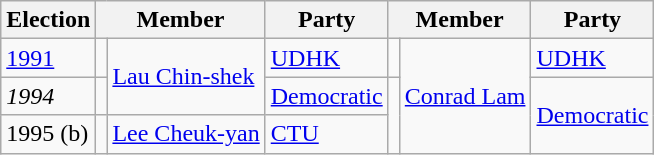<table class="wikitable">
<tr>
<th>Election</th>
<th colspan="2">Member</th>
<th>Party</th>
<th colspan="2">Member</th>
<th>Party</th>
</tr>
<tr>
<td><a href='#'>1991</a></td>
<td bgcolor=></td>
<td rowspan="2"><a href='#'>Lau Chin-shek</a></td>
<td><a href='#'>UDHK</a></td>
<td bgcolor=></td>
<td rowspan="3"><a href='#'>Conrad Lam</a></td>
<td><a href='#'>UDHK</a></td>
</tr>
<tr>
<td><em>1994</em></td>
<td bgcolor=></td>
<td><a href='#'>Democratic</a></td>
<td rowspan="2" bgcolor=></td>
<td rowspan="2"><a href='#'>Democratic</a></td>
</tr>
<tr>
<td>1995 (b)</td>
<td bgcolor=></td>
<td><a href='#'>Lee Cheuk-yan</a></td>
<td><a href='#'>CTU</a></td>
</tr>
</table>
